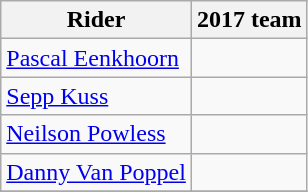<table class="wikitable">
<tr>
<th>Rider</th>
<th>2017 team</th>
</tr>
<tr>
<td><a href='#'>Pascal Eenkhoorn</a></td>
<td></td>
</tr>
<tr>
<td><a href='#'>Sepp Kuss</a></td>
<td></td>
</tr>
<tr>
<td><a href='#'>Neilson Powless</a></td>
<td></td>
</tr>
<tr>
<td><a href='#'>Danny Van Poppel</a></td>
<td></td>
</tr>
<tr>
</tr>
</table>
